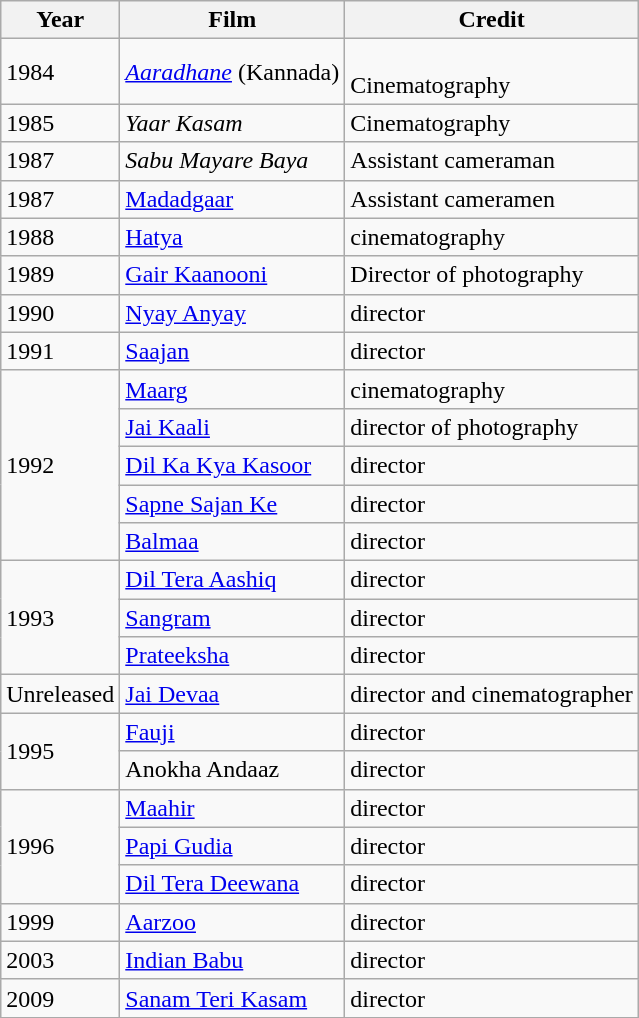<table class="wikitable sortable">
<tr>
<th>Year</th>
<th>Film</th>
<th>Credit</th>
</tr>
<tr>
<td>1984</td>
<td><em><a href='#'>Aaradhane</a></em> (Kannada)</td>
<td><br>Cinematography</td>
</tr>
<tr>
<td>1985</td>
<td><em>Yaar Kasam</em></td>
<td>Cinematography</td>
</tr>
<tr>
<td>1987</td>
<td><em>Sabu Mayare Baya</em></td>
<td>Assistant cameraman</td>
</tr>
<tr>
<td>1987</td>
<td><a href='#'>Madadgaar</a></td>
<td>Assistant cameramen</td>
</tr>
<tr>
<td>1988</td>
<td><a href='#'>Hatya</a></td>
<td>cinematography</td>
</tr>
<tr>
<td>1989</td>
<td><a href='#'>Gair Kaanooni</a></td>
<td>Director of photography</td>
</tr>
<tr>
<td>1990</td>
<td><a href='#'>Nyay Anyay</a></td>
<td>director</td>
</tr>
<tr>
<td>1991</td>
<td><a href='#'>Saajan</a></td>
<td>director</td>
</tr>
<tr>
<td rowspan="5">1992</td>
<td><a href='#'>Maarg</a></td>
<td>cinematography</td>
</tr>
<tr>
<td><a href='#'>Jai Kaali</a></td>
<td>director of photography</td>
</tr>
<tr>
<td><a href='#'>Dil Ka Kya Kasoor</a></td>
<td>director</td>
</tr>
<tr>
<td><a href='#'>Sapne Sajan Ke</a></td>
<td>director</td>
</tr>
<tr>
<td><a href='#'>Balmaa</a></td>
<td>director</td>
</tr>
<tr>
<td rowspan="3">1993</td>
<td><a href='#'>Dil Tera Aashiq</a></td>
<td>director</td>
</tr>
<tr>
<td><a href='#'>Sangram</a></td>
<td>director</td>
</tr>
<tr>
<td><a href='#'>Prateeksha</a></td>
<td>director</td>
</tr>
<tr>
<td>Unreleased</td>
<td><a href='#'>Jai Devaa</a></td>
<td>director and cinematographer</td>
</tr>
<tr>
<td rowspan="2">1995</td>
<td><a href='#'>Fauji</a></td>
<td>director</td>
</tr>
<tr>
<td>Anokha Andaaz</td>
<td>director</td>
</tr>
<tr>
<td rowspan="3">1996</td>
<td><a href='#'>Maahir</a></td>
<td>director</td>
</tr>
<tr>
<td><a href='#'>Papi Gudia</a></td>
<td>director</td>
</tr>
<tr>
<td><a href='#'>Dil Tera Deewana</a></td>
<td>director</td>
</tr>
<tr>
<td>1999</td>
<td><a href='#'>Aarzoo</a></td>
<td>director</td>
</tr>
<tr>
<td>2003</td>
<td><a href='#'>Indian Babu</a></td>
<td>director</td>
</tr>
<tr>
<td>2009</td>
<td><a href='#'>Sanam Teri Kasam</a></td>
<td>director</td>
</tr>
</table>
